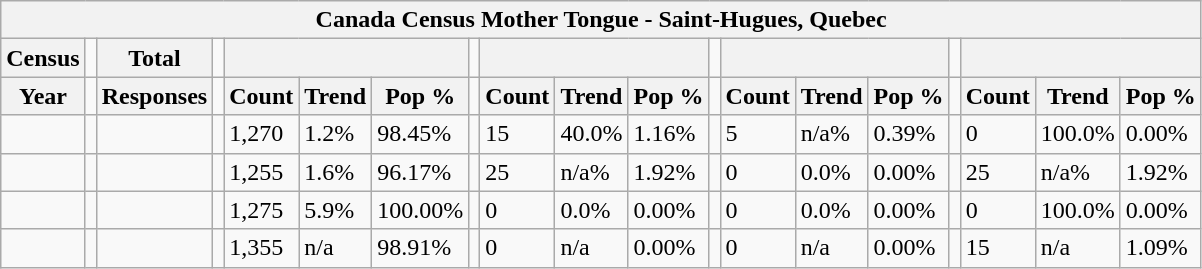<table class="wikitable">
<tr>
<th colspan="19">Canada Census Mother Tongue - Saint-Hugues, Quebec</th>
</tr>
<tr>
<th>Census</th>
<td></td>
<th>Total</th>
<td colspan="1"></td>
<th colspan="3"></th>
<td colspan="1"></td>
<th colspan="3"></th>
<td colspan="1"></td>
<th colspan="3"></th>
<td colspan="1"></td>
<th colspan="3"></th>
</tr>
<tr>
<th>Year</th>
<td></td>
<th>Responses</th>
<td></td>
<th>Count</th>
<th>Trend</th>
<th>Pop %</th>
<td></td>
<th>Count</th>
<th>Trend</th>
<th>Pop %</th>
<td></td>
<th>Count</th>
<th>Trend</th>
<th>Pop %</th>
<td></td>
<th>Count</th>
<th>Trend</th>
<th>Pop %</th>
</tr>
<tr>
<td></td>
<td></td>
<td></td>
<td></td>
<td>1,270</td>
<td> 1.2%</td>
<td>98.45%</td>
<td></td>
<td>15</td>
<td> 40.0%</td>
<td>1.16%</td>
<td></td>
<td>5</td>
<td> n/a%</td>
<td>0.39%</td>
<td></td>
<td>0</td>
<td> 100.0%</td>
<td>0.00%</td>
</tr>
<tr>
<td></td>
<td></td>
<td></td>
<td></td>
<td>1,255</td>
<td> 1.6%</td>
<td>96.17%</td>
<td></td>
<td>25</td>
<td> n/a%</td>
<td>1.92%</td>
<td></td>
<td>0</td>
<td> 0.0%</td>
<td>0.00%</td>
<td></td>
<td>25</td>
<td> n/a%</td>
<td>1.92%</td>
</tr>
<tr>
<td></td>
<td></td>
<td></td>
<td></td>
<td>1,275</td>
<td> 5.9%</td>
<td>100.00%</td>
<td></td>
<td>0</td>
<td> 0.0%</td>
<td>0.00%</td>
<td></td>
<td>0</td>
<td> 0.0%</td>
<td>0.00%</td>
<td></td>
<td>0</td>
<td> 100.0%</td>
<td>0.00%</td>
</tr>
<tr>
<td></td>
<td></td>
<td></td>
<td></td>
<td>1,355</td>
<td>n/a</td>
<td>98.91%</td>
<td></td>
<td>0</td>
<td>n/a</td>
<td>0.00%</td>
<td></td>
<td>0</td>
<td>n/a</td>
<td>0.00%</td>
<td></td>
<td>15</td>
<td>n/a</td>
<td>1.09%</td>
</tr>
</table>
